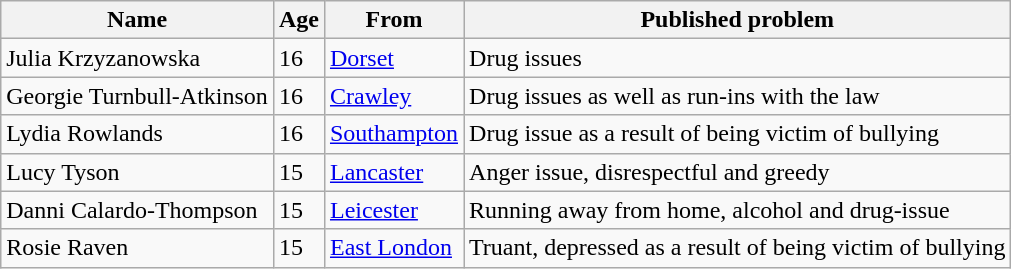<table class="wikitable">
<tr>
<th>Name</th>
<th>Age</th>
<th>From</th>
<th>Published problem</th>
</tr>
<tr>
<td>Julia Krzyzanowska</td>
<td>16</td>
<td><a href='#'>Dorset</a></td>
<td>Drug issues</td>
</tr>
<tr>
<td>Georgie Turnbull-Atkinson</td>
<td>16</td>
<td><a href='#'>Crawley</a></td>
<td>Drug issues as well as run-ins with the law</td>
</tr>
<tr>
<td>Lydia Rowlands</td>
<td>16</td>
<td><a href='#'>Southampton</a></td>
<td>Drug issue as a result of being victim of bullying</td>
</tr>
<tr>
<td>Lucy Tyson</td>
<td>15</td>
<td><a href='#'>Lancaster</a></td>
<td>Anger issue, disrespectful and greedy</td>
</tr>
<tr>
<td>Danni Calardo-Thompson</td>
<td>15</td>
<td><a href='#'>Leicester</a></td>
<td>Running away from home, alcohol and drug-issue</td>
</tr>
<tr>
<td>Rosie Raven</td>
<td>15</td>
<td><a href='#'>East London</a></td>
<td>Truant, depressed as a result of being victim of bullying</td>
</tr>
</table>
